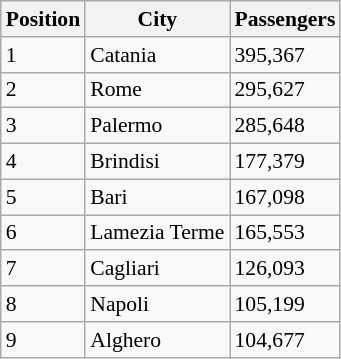<table class="wikitable sortable" style="font-size: 90%" width=align=>
<tr>
<th>Position</th>
<th>City</th>
<th>Passengers</th>
</tr>
<tr>
<td>1</td>
<td>Catania</td>
<td>395,367</td>
</tr>
<tr>
<td>2</td>
<td>Rome</td>
<td>295,627</td>
</tr>
<tr>
<td>3</td>
<td>Palermo</td>
<td>285,648</td>
</tr>
<tr>
<td>4</td>
<td>Brindisi</td>
<td>177,379</td>
</tr>
<tr>
<td>5</td>
<td>Bari</td>
<td>167,098</td>
</tr>
<tr>
<td>6</td>
<td>Lamezia Terme</td>
<td>165,553</td>
</tr>
<tr>
<td>7</td>
<td>Cagliari</td>
<td>126,093</td>
</tr>
<tr>
<td>8</td>
<td>Napoli</td>
<td>105,199</td>
</tr>
<tr>
<td>9</td>
<td>Alghero</td>
<td>104,677</td>
</tr>
</table>
